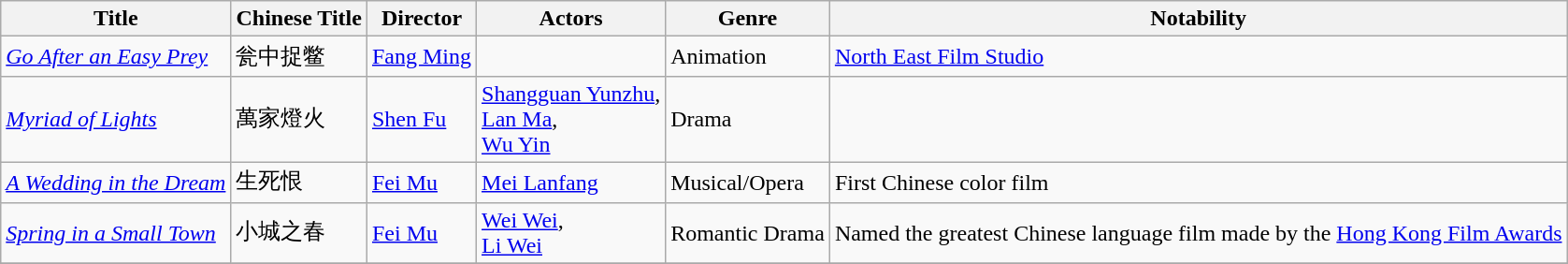<table class="wikitable">
<tr>
<th>Title</th>
<th>Chinese Title</th>
<th>Director</th>
<th>Actors</th>
<th>Genre</th>
<th>Notability</th>
</tr>
<tr>
<td><em><a href='#'>Go After an Easy Prey</a></em></td>
<td>瓮中捉鳖</td>
<td><a href='#'>Fang Ming</a></td>
<td></td>
<td>Animation</td>
<td><a href='#'>North East Film Studio</a></td>
</tr>
<tr>
<td><em><a href='#'>Myriad of Lights</a></em></td>
<td>萬家燈火</td>
<td><a href='#'>Shen Fu</a></td>
<td><a href='#'>Shangguan Yunzhu</a>,<br><a href='#'>Lan Ma</a>,<br><a href='#'>Wu Yin</a></td>
<td>Drama</td>
<td></td>
</tr>
<tr>
<td><em><a href='#'>A Wedding in the Dream</a></em></td>
<td>生死恨</td>
<td><a href='#'>Fei Mu</a></td>
<td><a href='#'>Mei Lanfang</a></td>
<td>Musical/Opera</td>
<td>First Chinese color film</td>
</tr>
<tr>
<td><em><a href='#'>Spring in a Small Town</a></em></td>
<td>小城之春</td>
<td><a href='#'>Fei Mu</a></td>
<td><a href='#'>Wei Wei</a>,<br><a href='#'>Li Wei</a></td>
<td>Romantic Drama</td>
<td>Named the greatest Chinese language film made by the <a href='#'>Hong Kong Film Awards</a></td>
</tr>
<tr>
</tr>
</table>
